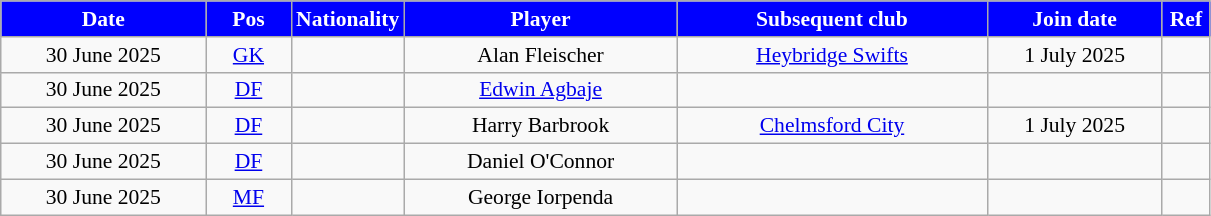<table class="wikitable"  style="text-align:center; font-size:90%; ">
<tr>
<th style="background:#0000FF;color:#FFFFFF;width:130px;">Date</th>
<th style="background:#0000FF;color:#FFFFFF;width:50px;">Pos</th>
<th style="background:#0000FF;color:#FFFFFF;width:50px;">Nationality</th>
<th style="background:#0000FF;color:#FFFFFF;width:175px;">Player</th>
<th style="background:#0000FF;color:#FFFFFF;width:200px;">Subsequent club</th>
<th style="background:#0000FF;color:#FFFFFF;width:110px;">Join date</th>
<th style="background:#0000FF;color:#FFFFFF;width:25px;">Ref</th>
</tr>
<tr>
<td>30 June 2025</td>
<td><a href='#'>GK</a></td>
<td></td>
<td>Alan Fleischer</td>
<td><a href='#'>Heybridge Swifts</a></td>
<td>1 July 2025</td>
<td></td>
</tr>
<tr>
<td>30 June 2025</td>
<td><a href='#'>DF</a></td>
<td></td>
<td><a href='#'>Edwin Agbaje</a></td>
<td></td>
<td></td>
<td></td>
</tr>
<tr>
<td>30 June 2025</td>
<td><a href='#'>DF</a></td>
<td></td>
<td>Harry Barbrook</td>
<td><a href='#'>Chelmsford City</a></td>
<td>1 July 2025</td>
<td></td>
</tr>
<tr>
<td>30 June 2025</td>
<td><a href='#'>DF</a></td>
<td></td>
<td>Daniel O'Connor</td>
<td></td>
<td></td>
<td></td>
</tr>
<tr>
<td>30 June 2025</td>
<td><a href='#'>MF</a></td>
<td></td>
<td>George Iorpenda</td>
<td></td>
<td></td>
<td></td>
</tr>
</table>
